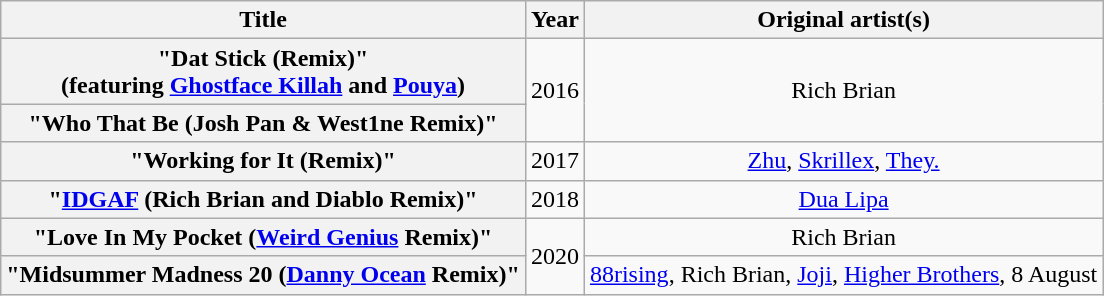<table class="wikitable plainrowheaders" style="text-align:center;">
<tr>
<th scope="col">Title</th>
<th scope="col">Year</th>
<th scope="col">Original artist(s)</th>
</tr>
<tr>
<th scope="row">"Dat Stick (Remix)"<br><span>(featuring <a href='#'>Ghostface Killah</a> and <a href='#'>Pouya</a>)</span></th>
<td rowspan="2">2016</td>
<td rowspan="2">Rich Brian</td>
</tr>
<tr>
<th scope="row">"Who That Be (Josh Pan & West1ne Remix)"</th>
</tr>
<tr>
<th scope="row">"Working for It (Remix)"</th>
<td>2017</td>
<td><a href='#'>Zhu</a>, <a href='#'>Skrillex</a>, <a href='#'>They.</a></td>
</tr>
<tr>
<th scope="row">"<a href='#'>IDGAF</a> (Rich Brian and Diablo Remix)"</th>
<td>2018</td>
<td><a href='#'>Dua Lipa</a></td>
</tr>
<tr>
<th scope="row">"Love In My Pocket (<a href='#'>Weird Genius</a> Remix)"</th>
<td rowspan="2">2020</td>
<td>Rich Brian</td>
</tr>
<tr>
<th scope="row">"Midsummer Madness 20 (<a href='#'>Danny Ocean</a> Remix)"</th>
<td><a href='#'>88rising</a>, Rich Brian, <a href='#'>Joji</a>, <a href='#'>Higher Brothers</a>, 8 August</td>
</tr>
</table>
